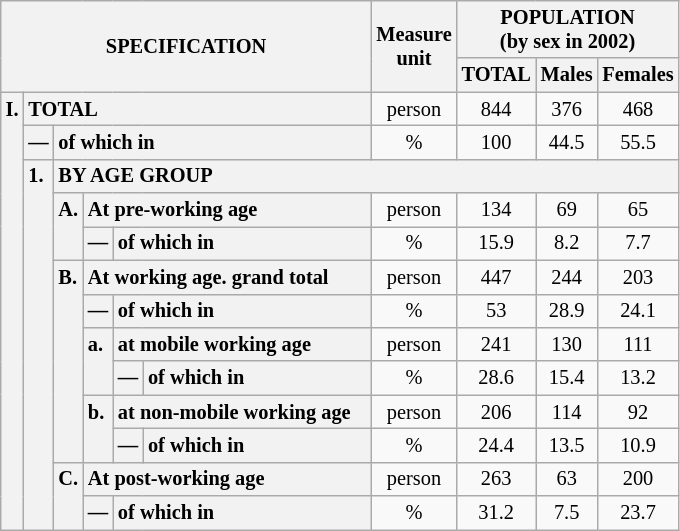<table class="wikitable" style="font-size:85%; text-align:center">
<tr>
<th rowspan="2" colspan="6">SPECIFICATION</th>
<th rowspan="2">Measure<br> unit</th>
<th colspan="3" rowspan="1">POPULATION<br> (by sex in 2002)</th>
</tr>
<tr>
<th>TOTAL</th>
<th>Males</th>
<th>Females</th>
</tr>
<tr>
<th style="text-align:left" valign="top" rowspan="13">I.</th>
<th style="text-align:left" colspan="5">TOTAL</th>
<td>person</td>
<td>844</td>
<td>376</td>
<td>468</td>
</tr>
<tr>
<th style="text-align:left" valign="top">—</th>
<th style="text-align:left" colspan="4">of which in</th>
<td>%</td>
<td>100</td>
<td>44.5</td>
<td>55.5</td>
</tr>
<tr>
<th style="text-align:left" valign="top" rowspan="11">1.</th>
<th style="text-align:left" colspan="19">BY AGE GROUP</th>
</tr>
<tr>
<th style="text-align:left" valign="top" rowspan="2">A.</th>
<th style="text-align:left" colspan="3">At pre-working age</th>
<td>person</td>
<td>134</td>
<td>69</td>
<td>65</td>
</tr>
<tr>
<th style="text-align:left" valign="top">—</th>
<th style="text-align:left" valign="top" colspan="2">of which in</th>
<td>%</td>
<td>15.9</td>
<td>8.2</td>
<td>7.7</td>
</tr>
<tr>
<th style="text-align:left" valign="top" rowspan="6">B.</th>
<th style="text-align:left" colspan="3">At working age. grand total</th>
<td>person</td>
<td>447</td>
<td>244</td>
<td>203</td>
</tr>
<tr>
<th style="text-align:left" valign="top">—</th>
<th style="text-align:left" valign="top" colspan="2">of which in</th>
<td>%</td>
<td>53</td>
<td>28.9</td>
<td>24.1</td>
</tr>
<tr>
<th style="text-align:left" valign="top" rowspan="2">a.</th>
<th style="text-align:left" colspan="2">at mobile working age</th>
<td>person</td>
<td>241</td>
<td>130</td>
<td>111</td>
</tr>
<tr>
<th style="text-align:left" valign="top">—</th>
<th style="text-align:left" valign="top" colspan="1">of which in                        </th>
<td>%</td>
<td>28.6</td>
<td>15.4</td>
<td>13.2</td>
</tr>
<tr>
<th style="text-align:left" valign="top" rowspan="2">b.</th>
<th style="text-align:left" colspan="2">at non-mobile working age</th>
<td>person</td>
<td>206</td>
<td>114</td>
<td>92</td>
</tr>
<tr>
<th style="text-align:left" valign="top">—</th>
<th style="text-align:left" valign="top" colspan="1">of which in                        </th>
<td>%</td>
<td>24.4</td>
<td>13.5</td>
<td>10.9</td>
</tr>
<tr>
<th style="text-align:left" valign="top" rowspan="2">C.</th>
<th style="text-align:left" colspan="3">At post-working age</th>
<td>person</td>
<td>263</td>
<td>63</td>
<td>200</td>
</tr>
<tr>
<th style="text-align:left" valign="top">—</th>
<th style="text-align:left" valign="top" colspan="2">of which in</th>
<td>%</td>
<td>31.2</td>
<td>7.5</td>
<td>23.7</td>
</tr>
</table>
